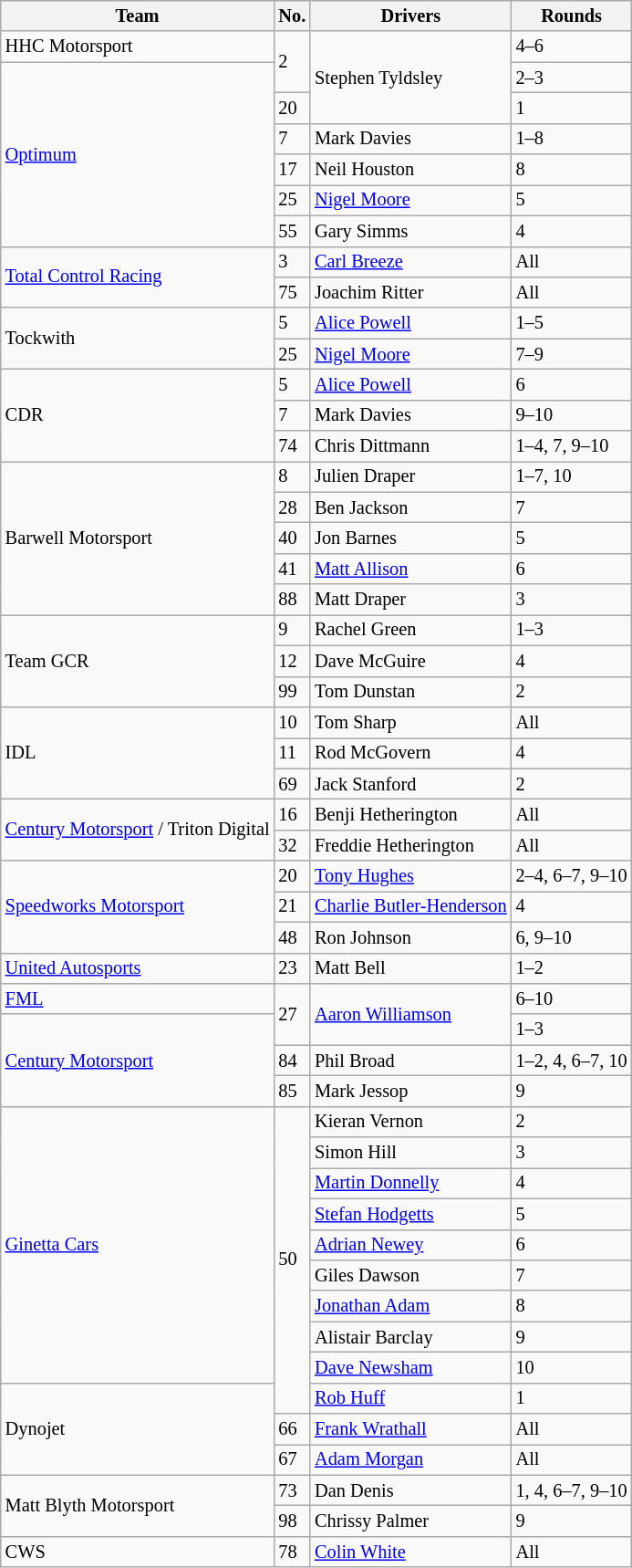<table class="wikitable" style="font-size: 85%;">
<tr>
<th>Team</th>
<th>No.</th>
<th>Drivers</th>
<th>Rounds</th>
</tr>
<tr>
<td>HHC Motorsport</td>
<td rowspan=2>2</td>
<td rowspan=3> Stephen Tyldsley</td>
<td>4–6</td>
</tr>
<tr>
<td rowspan=6><a href='#'>Optimum</a></td>
<td>2–3</td>
</tr>
<tr>
<td>20</td>
<td>1</td>
</tr>
<tr>
<td>7</td>
<td> Mark Davies</td>
<td>1–8</td>
</tr>
<tr>
<td>17</td>
<td> Neil Houston</td>
<td>8</td>
</tr>
<tr>
<td>25</td>
<td> <a href='#'>Nigel Moore</a></td>
<td>5</td>
</tr>
<tr>
<td>55</td>
<td> Gary Simms</td>
<td>4</td>
</tr>
<tr>
<td rowspan=2><a href='#'>Total Control Racing</a></td>
<td>3</td>
<td> <a href='#'>Carl Breeze</a></td>
<td>All</td>
</tr>
<tr>
<td>75</td>
<td> Joachim Ritter</td>
<td>All</td>
</tr>
<tr>
<td rowspan=2>Tockwith</td>
<td>5</td>
<td> <a href='#'>Alice Powell</a></td>
<td>1–5</td>
</tr>
<tr>
<td>25</td>
<td> <a href='#'>Nigel Moore</a></td>
<td>7–9</td>
</tr>
<tr>
<td rowspan=3>CDR</td>
<td>5</td>
<td> <a href='#'>Alice Powell</a></td>
<td>6</td>
</tr>
<tr>
<td>7</td>
<td> Mark Davies</td>
<td>9–10</td>
</tr>
<tr>
<td>74</td>
<td> Chris Dittmann</td>
<td>1–4, 7, 9–10</td>
</tr>
<tr>
<td rowspan=5>Barwell Motorsport</td>
<td>8</td>
<td> Julien Draper</td>
<td>1–7, 10</td>
</tr>
<tr>
<td>28</td>
<td> Ben Jackson</td>
<td>7</td>
</tr>
<tr>
<td>40</td>
<td> Jon Barnes</td>
<td>5</td>
</tr>
<tr>
<td>41</td>
<td> <a href='#'>Matt Allison</a></td>
<td>6</td>
</tr>
<tr>
<td>88</td>
<td> Matt Draper</td>
<td>3</td>
</tr>
<tr>
<td rowspan=3>Team GCR</td>
<td>9</td>
<td> Rachel Green</td>
<td>1–3</td>
</tr>
<tr>
<td>12</td>
<td> Dave McGuire</td>
<td>4</td>
</tr>
<tr>
<td>99</td>
<td> Tom Dunstan</td>
<td>2</td>
</tr>
<tr>
<td rowspan=3>IDL</td>
<td>10</td>
<td> Tom Sharp</td>
<td>All</td>
</tr>
<tr>
<td>11</td>
<td> Rod McGovern</td>
<td>4</td>
</tr>
<tr>
<td>69</td>
<td> Jack Stanford</td>
<td>2</td>
</tr>
<tr>
<td rowspan=2><a href='#'>Century Motorsport</a> / Triton Digital</td>
<td>16</td>
<td> Benji Hetherington</td>
<td>All</td>
</tr>
<tr>
<td>32</td>
<td> Freddie Hetherington</td>
<td>All</td>
</tr>
<tr>
<td rowspan=3><a href='#'>Speedworks Motorsport</a></td>
<td>20</td>
<td> <a href='#'>Tony Hughes</a></td>
<td>2–4, 6–7, 9–10</td>
</tr>
<tr>
<td>21</td>
<td> <a href='#'>Charlie Butler-Henderson</a></td>
<td>4</td>
</tr>
<tr>
<td>48</td>
<td> Ron Johnson</td>
<td>6, 9–10</td>
</tr>
<tr>
<td><a href='#'>United Autosports</a></td>
<td>23</td>
<td> Matt Bell</td>
<td>1–2</td>
</tr>
<tr>
<td><a href='#'>FML</a></td>
<td rowspan=2>27</td>
<td rowspan=2> <a href='#'>Aaron Williamson</a></td>
<td>6–10</td>
</tr>
<tr>
<td rowspan=3><a href='#'>Century Motorsport</a></td>
<td>1–3</td>
</tr>
<tr>
<td>84</td>
<td> Phil Broad</td>
<td>1–2, 4, 6–7, 10</td>
</tr>
<tr>
<td>85</td>
<td> Mark Jessop</td>
<td>9</td>
</tr>
<tr>
<td rowspan=9><a href='#'>Ginetta Cars</a></td>
<td rowspan=10>50</td>
<td> Kieran Vernon</td>
<td>2</td>
</tr>
<tr>
<td> Simon Hill</td>
<td>3</td>
</tr>
<tr>
<td> <a href='#'>Martin Donnelly</a></td>
<td>4</td>
</tr>
<tr>
<td> <a href='#'>Stefan Hodgetts</a></td>
<td>5</td>
</tr>
<tr>
<td> <a href='#'>Adrian Newey</a></td>
<td>6</td>
</tr>
<tr>
<td> Giles Dawson</td>
<td>7</td>
</tr>
<tr>
<td> <a href='#'>Jonathan Adam</a></td>
<td>8</td>
</tr>
<tr>
<td> Alistair Barclay</td>
<td>9</td>
</tr>
<tr>
<td> <a href='#'>Dave Newsham</a></td>
<td>10</td>
</tr>
<tr>
<td rowspan=3>Dynojet</td>
<td> <a href='#'>Rob Huff</a></td>
<td>1</td>
</tr>
<tr>
<td>66</td>
<td> <a href='#'>Frank Wrathall</a></td>
<td>All</td>
</tr>
<tr>
<td>67</td>
<td> <a href='#'>Adam Morgan</a></td>
<td>All</td>
</tr>
<tr>
<td rowspan=2>Matt Blyth Motorsport</td>
<td>73</td>
<td> Dan Denis</td>
<td>1, 4, 6–7, 9–10</td>
</tr>
<tr>
<td>98</td>
<td> Chrissy Palmer</td>
<td>9</td>
</tr>
<tr>
<td>CWS</td>
<td>78</td>
<td> <a href='#'>Colin White</a></td>
<td>All</td>
</tr>
</table>
